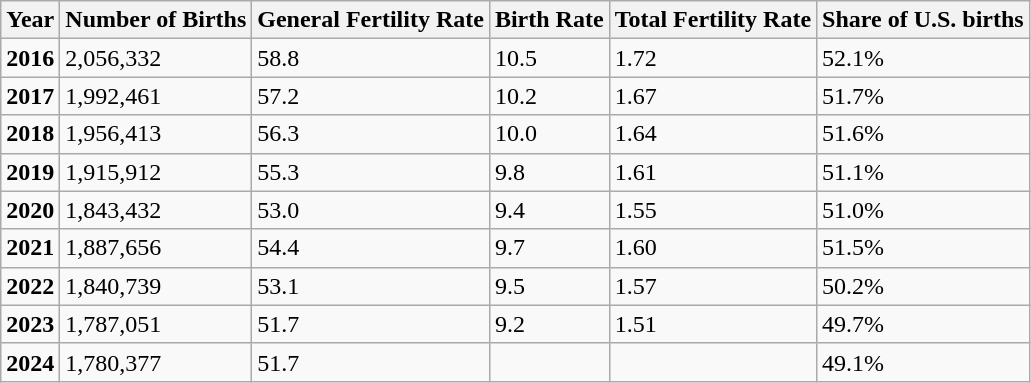<table class="wikitable">
<tr>
<th>Year</th>
<th>Number of Births</th>
<th>General Fertility Rate</th>
<th>Birth Rate</th>
<th>Total Fertility Rate</th>
<th>Share of U.S. births</th>
</tr>
<tr>
<td><strong>2016</strong></td>
<td> 2,056,332</td>
<td> 58.8</td>
<td> 10.5</td>
<td> 1.72</td>
<td> 52.1%</td>
</tr>
<tr>
<td><strong>2017</strong></td>
<td> 1,992,461</td>
<td> 57.2</td>
<td> 10.2</td>
<td> 1.67</td>
<td> 51.7%</td>
</tr>
<tr>
<td><strong>2018</strong></td>
<td> 1,956,413</td>
<td> 56.3</td>
<td> 10.0</td>
<td> 1.64</td>
<td> 51.6%</td>
</tr>
<tr>
<td><strong>2019</strong></td>
<td> 1,915,912</td>
<td> 55.3</td>
<td> 9.8</td>
<td> 1.61</td>
<td> 51.1%</td>
</tr>
<tr>
<td><strong>2020</strong></td>
<td> 1,843,432</td>
<td> 53.0</td>
<td> 9.4</td>
<td> 1.55</td>
<td> 51.0%</td>
</tr>
<tr>
<td><strong>2021</strong></td>
<td> 1,887,656</td>
<td> 54.4</td>
<td> 9.7</td>
<td> 1.60</td>
<td> 51.5%</td>
</tr>
<tr>
<td><strong>2022</strong></td>
<td> 1,840,739</td>
<td> 53.1</td>
<td> 9.5</td>
<td> 1.57</td>
<td> 50.2%</td>
</tr>
<tr>
<td><strong>2023</strong></td>
<td> 1,787,051</td>
<td> 51.7</td>
<td> 9.2</td>
<td> 1.51</td>
<td> 49.7%</td>
</tr>
<tr>
<td><strong>2024</strong></td>
<td> 1,780,377</td>
<td> 51.7</td>
<td></td>
<td></td>
<td> 49.1%</td>
</tr>
</table>
